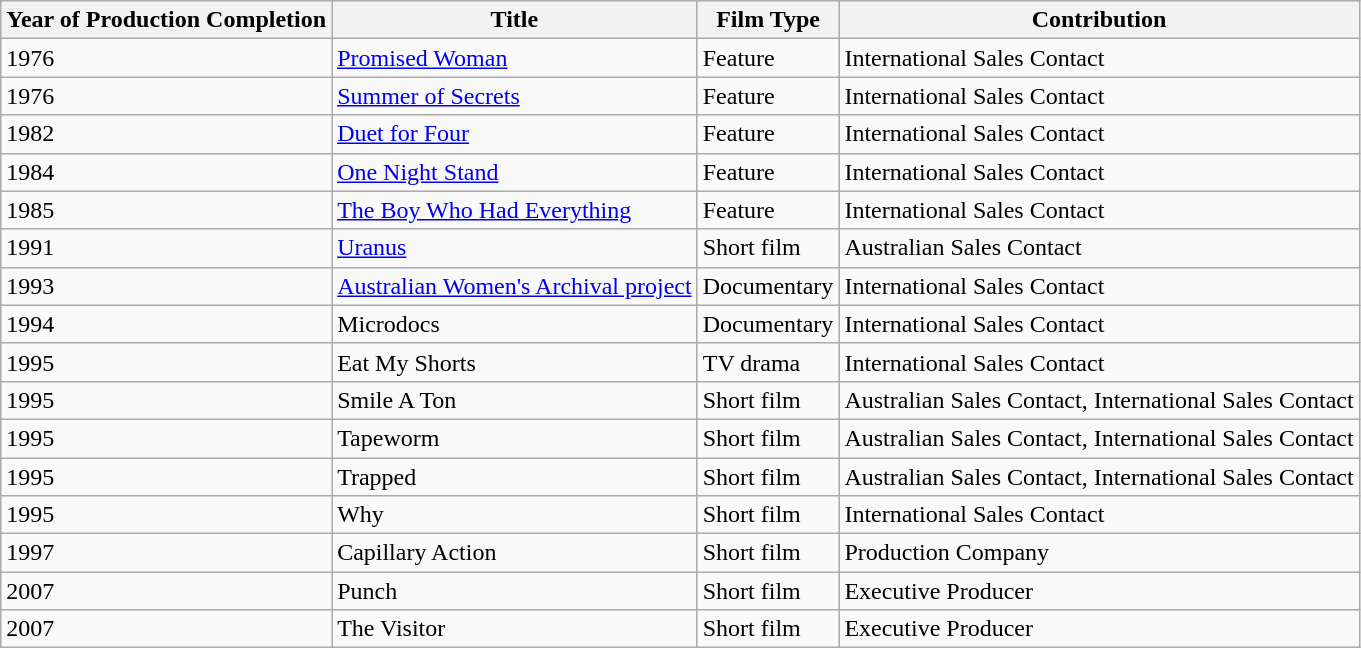<table class="wikitable sortable">
<tr>
<th>Year of Production Completion</th>
<th>Title</th>
<th>Film Type</th>
<th>Contribution</th>
</tr>
<tr>
<td>1976</td>
<td><a href='#'>Promised Woman</a></td>
<td>Feature</td>
<td>International Sales Contact</td>
</tr>
<tr>
<td>1976</td>
<td><a href='#'>Summer of Secrets</a></td>
<td>Feature</td>
<td>International Sales Contact</td>
</tr>
<tr>
<td>1982</td>
<td><a href='#'>Duet for Four</a></td>
<td>Feature</td>
<td>International Sales Contact</td>
</tr>
<tr>
<td>1984</td>
<td><a href='#'>One Night Stand</a></td>
<td>Feature</td>
<td>International Sales Contact</td>
</tr>
<tr>
<td>1985</td>
<td><a href='#'>The Boy Who Had Everything</a></td>
<td>Feature</td>
<td>International Sales Contact</td>
</tr>
<tr>
<td>1991</td>
<td><a href='#'>Uranus</a></td>
<td>Short film</td>
<td>Australian Sales Contact</td>
</tr>
<tr>
<td>1993</td>
<td><a href='#'>Australian Women's Archival project</a></td>
<td>Documentary</td>
<td>International Sales Contact</td>
</tr>
<tr>
<td>1994</td>
<td>Microdocs</td>
<td>Documentary</td>
<td>International Sales Contact</td>
</tr>
<tr>
<td>1995</td>
<td>Eat My Shorts</td>
<td>TV drama</td>
<td>International Sales Contact</td>
</tr>
<tr>
<td>1995</td>
<td>Smile A Ton</td>
<td>Short film</td>
<td>Australian Sales Contact, International Sales Contact</td>
</tr>
<tr>
<td>1995</td>
<td>Tapeworm</td>
<td>Short film</td>
<td>Australian Sales Contact, International Sales  Contact</td>
</tr>
<tr>
<td>1995</td>
<td>Trapped</td>
<td>Short film</td>
<td>Australian Sales Contact, International Sales Contact</td>
</tr>
<tr>
<td>1995</td>
<td>Why</td>
<td>Short film</td>
<td>International Sales Contact</td>
</tr>
<tr>
<td>1997</td>
<td>Capillary Action</td>
<td>Short film</td>
<td>Production Company</td>
</tr>
<tr>
<td>2007</td>
<td>Punch</td>
<td>Short film</td>
<td>Executive Producer</td>
</tr>
<tr>
<td>2007</td>
<td>The Visitor</td>
<td>Short film</td>
<td>Executive Producer</td>
</tr>
</table>
